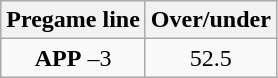<table class="wikitable">
<tr align="center">
<th style=>Pregame line</th>
<th style=>Over/under</th>
</tr>
<tr align="center">
<td><strong>APP</strong> –3</td>
<td>52.5</td>
</tr>
</table>
